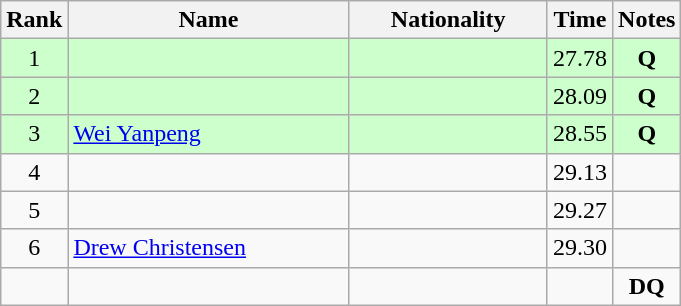<table class="wikitable sortable" style="text-align:center">
<tr>
<th>Rank</th>
<th style="width:180px">Name</th>
<th style="width:125px">Nationality</th>
<th>Time</th>
<th>Notes</th>
</tr>
<tr style="background:#cfc;">
<td>1</td>
<td style="text-align:left;"></td>
<td style="text-align:left;"></td>
<td>27.78</td>
<td><strong>Q</strong></td>
</tr>
<tr style="background:#cfc;">
<td>2</td>
<td style="text-align:left;"></td>
<td style="text-align:left;"></td>
<td>28.09</td>
<td><strong>Q</strong></td>
</tr>
<tr style="background:#cfc;">
<td>3</td>
<td style="text-align:left;"><a href='#'>Wei Yanpeng</a></td>
<td style="text-align:left;"></td>
<td>28.55</td>
<td><strong>Q</strong></td>
</tr>
<tr>
<td>4</td>
<td style="text-align:left;"></td>
<td style="text-align:left;"></td>
<td>29.13</td>
<td></td>
</tr>
<tr>
<td>5</td>
<td style="text-align:left;"></td>
<td style="text-align:left;"></td>
<td>29.27</td>
<td></td>
</tr>
<tr>
<td>6</td>
<td style="text-align:left;"><a href='#'>Drew Christensen</a></td>
<td style="text-align:left;"></td>
<td>29.30</td>
<td></td>
</tr>
<tr>
<td></td>
<td style="text-align:left;"></td>
<td style="text-align:left;"></td>
<td></td>
<td><strong>DQ</strong></td>
</tr>
</table>
